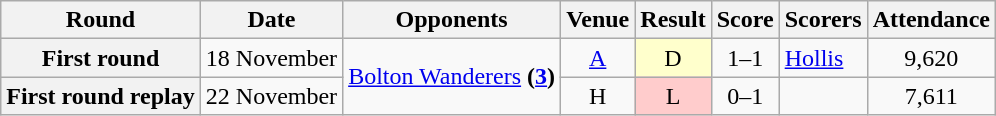<table class="wikitable" style="text-align:center">
<tr>
<th>Round</th>
<th>Date</th>
<th>Opponents</th>
<th>Venue</th>
<th>Result</th>
<th>Score</th>
<th>Scorers</th>
<th>Attendance</th>
</tr>
<tr>
<th>First round</th>
<td>18 November</td>
<td rowspan=2><a href='#'>Bolton Wanderers</a> <strong>(<a href='#'>3</a>)</strong></td>
<td><a href='#'>A</a></td>
<td style="background-color:#FFFFCC">D</td>
<td>1–1</td>
<td align="left"><a href='#'>Hollis</a></td>
<td>9,620</td>
</tr>
<tr>
<th>First round replay</th>
<td>22 November</td>
<td>H</td>
<td style="background-color:#FFCCCC">L</td>
<td>0–1</td>
<td align="left"></td>
<td>7,611</td>
</tr>
</table>
